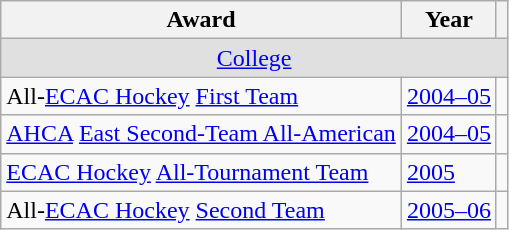<table class="wikitable">
<tr>
<th>Award</th>
<th>Year</th>
<th></th>
</tr>
<tr ALIGN="center" bgcolor="#e0e0e0">
<td colspan="3"><a href='#'>College</a></td>
</tr>
<tr>
<td>All-<a href='#'>ECAC Hockey</a> <a href='#'>First Team</a></td>
<td><a href='#'>2004–05</a></td>
<td></td>
</tr>
<tr>
<td><a href='#'>AHCA</a> <a href='#'>East Second-Team All-American</a></td>
<td><a href='#'>2004–05</a></td>
<td></td>
</tr>
<tr>
<td><a href='#'>ECAC Hockey</a> <a href='#'>All-Tournament Team</a></td>
<td><a href='#'>2005</a></td>
<td></td>
</tr>
<tr>
<td>All-<a href='#'>ECAC Hockey</a> <a href='#'>Second Team</a></td>
<td><a href='#'>2005–06</a></td>
<td></td>
</tr>
</table>
